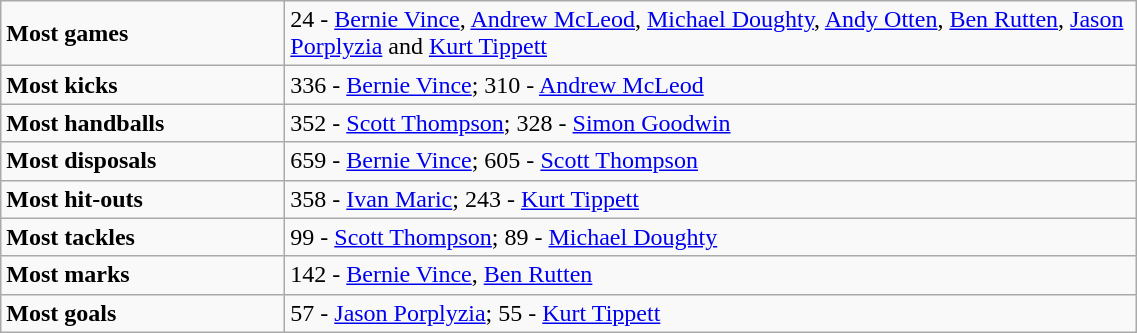<table class="wikitable" style="width:60%;">
<tr>
<td style="width:25%;"><strong>Most games</strong></td>
<td>24 - <a href='#'>Bernie Vince</a>, <a href='#'>Andrew McLeod</a>, <a href='#'>Michael Doughty</a>, <a href='#'>Andy Otten</a>, <a href='#'>Ben Rutten</a>, <a href='#'>Jason Porplyzia</a> and <a href='#'>Kurt Tippett</a></td>
</tr>
<tr>
<td style="width:25%;"><strong>Most kicks</strong></td>
<td>336 - <a href='#'>Bernie Vince</a>; 310 - <a href='#'>Andrew McLeod</a></td>
</tr>
<tr>
<td style="width:25%;"><strong>Most handballs</strong></td>
<td>352 - <a href='#'>Scott Thompson</a>; 328 - <a href='#'>Simon Goodwin</a></td>
</tr>
<tr>
<td style="width:25%;"><strong>Most disposals</strong></td>
<td>659 - <a href='#'>Bernie Vince</a>; 605 - <a href='#'>Scott Thompson</a></td>
</tr>
<tr>
<td style="width:25%;"><strong>Most hit-outs</strong></td>
<td>358 - <a href='#'>Ivan Maric</a>; 243 - <a href='#'>Kurt Tippett</a></td>
</tr>
<tr>
<td style="width:25%;"><strong>Most tackles</strong></td>
<td>99 - <a href='#'>Scott Thompson</a>; 89 - <a href='#'>Michael Doughty</a></td>
</tr>
<tr>
<td style="width:25%;"><strong>Most marks</strong></td>
<td>142 - <a href='#'>Bernie Vince</a>, <a href='#'>Ben Rutten</a></td>
</tr>
<tr>
<td style="width:25%;"><strong>Most goals</strong></td>
<td>57 - <a href='#'>Jason Porplyzia</a>; 55 - <a href='#'>Kurt Tippett</a></td>
</tr>
</table>
